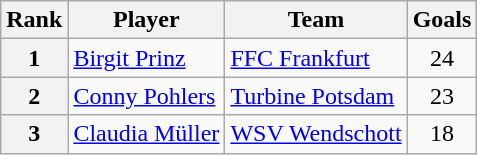<table class="wikitable">
<tr>
<th>Rank</th>
<th>Player</th>
<th>Team</th>
<th>Goals</th>
</tr>
<tr>
<th align=center>1</th>
<td align="left"> <a href='#'>Birgit Prinz</a></td>
<td><a href='#'>FFC Frankfurt</a></td>
<td align="center">24</td>
</tr>
<tr>
<th align=center>2</th>
<td align="left"> <a href='#'>Conny Pohlers</a></td>
<td><a href='#'>Turbine Potsdam</a></td>
<td align="center">23</td>
</tr>
<tr>
<th align=center>3</th>
<td align="left"> <a href='#'>Claudia Müller</a></td>
<td><a href='#'>WSV Wendschott</a></td>
<td align="center">18</td>
</tr>
</table>
